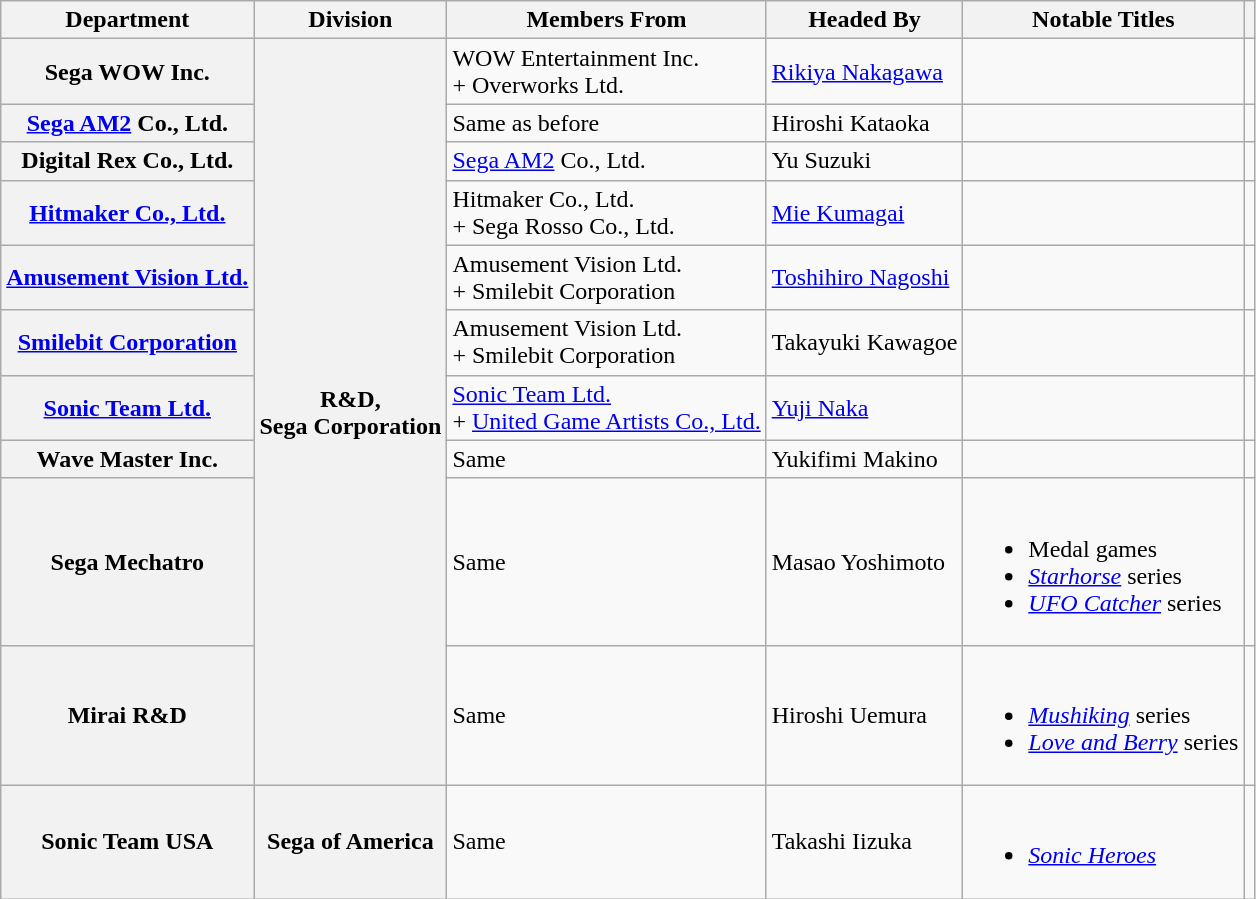<table class="wikitable">
<tr>
<th>Department</th>
<th>Division</th>
<th>Members From</th>
<th>Headed By</th>
<th>Notable Titles</th>
<th></th>
</tr>
<tr>
<th>Sega WOW Inc.</th>
<th rowspan="10">R&D,<br>Sega Corporation</th>
<td>WOW Entertainment Inc.<br>+ Overworks Ltd.</td>
<td><a href='#'>Rikiya Nakagawa</a></td>
<td></td>
<td></td>
</tr>
<tr>
<th><a href='#'>Sega AM2</a> Co., Ltd.</th>
<td>Same as before</td>
<td>Hiroshi Kataoka</td>
<td></td>
<td></td>
</tr>
<tr>
<th>Digital Rex Co., Ltd.</th>
<td><a href='#'>Sega AM2</a> Co., Ltd.</td>
<td>Yu Suzuki</td>
<td></td>
<td></td>
</tr>
<tr>
<th><a href='#'>Hitmaker Co., Ltd.</a></th>
<td>Hitmaker Co., Ltd.<br>+ Sega Rosso Co., Ltd.</td>
<td><a href='#'>Mie Kumagai</a></td>
<td></td>
<td></td>
</tr>
<tr>
<th><a href='#'>Amusement Vision Ltd.</a></th>
<td>Amusement Vision Ltd.<br>+ Smilebit Corporation</td>
<td><a href='#'>Toshihiro Nagoshi</a></td>
<td></td>
<td></td>
</tr>
<tr>
<th><a href='#'>Smilebit Corporation</a></th>
<td>Amusement Vision Ltd.<br>+ Smilebit Corporation</td>
<td>Takayuki Kawagoe</td>
<td></td>
<td></td>
</tr>
<tr>
<th><a href='#'>Sonic Team Ltd.</a></th>
<td><a href='#'>Sonic Team Ltd.</a><br>+ <a href='#'>United Game Artists Co., Ltd.</a></td>
<td><a href='#'>Yuji Naka</a></td>
<td></td>
<td></td>
</tr>
<tr>
<th>Wave Master Inc.</th>
<td>Same</td>
<td>Yukifimi Makino</td>
<td></td>
<td></td>
</tr>
<tr>
<th>Sega Mechatro</th>
<td>Same</td>
<td>Masao Yoshimoto</td>
<td><br><ul><li>Medal games</li><li><em><a href='#'>Starhorse</a></em> series</li><li><em><a href='#'>UFO Catcher</a></em> series</li></ul></td>
<td></td>
</tr>
<tr>
<th>Mirai R&D</th>
<td>Same</td>
<td>Hiroshi Uemura</td>
<td><br><ul><li><em><a href='#'>Mushiking</a></em> series</li><li><em><a href='#'>Love and Berry</a></em> series</li></ul></td>
<td></td>
</tr>
<tr>
<th>Sonic Team USA</th>
<th>Sega of America</th>
<td>Same</td>
<td>Takashi Iizuka</td>
<td><br><ul><li><em><a href='#'>Sonic Heroes</a></em></li></ul></td>
<td></td>
</tr>
</table>
